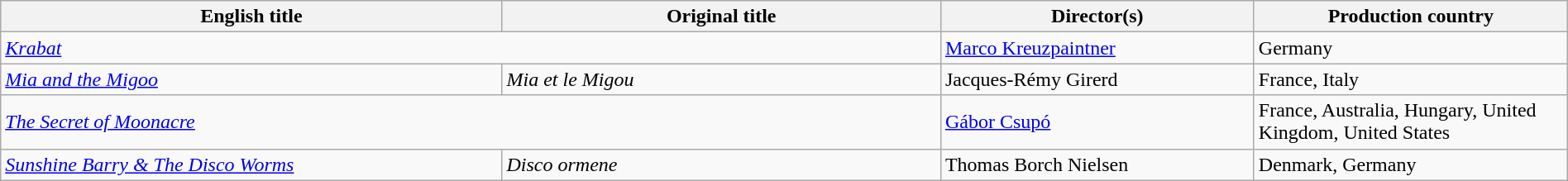<table class="sortable wikitable" width="100%" cellpadding="5">
<tr>
<th scope="col" width="32%">English title</th>
<th scope="col" width="28%">Original title</th>
<th scope="col" width="20%">Director(s)</th>
<th scope="col" width="20%">Production country</th>
</tr>
<tr>
<td colspan=2><em><a href='#'>Krabat</a></em></td>
<td><a href='#'>Marco Kreuzpaintner</a></td>
<td>Germany</td>
</tr>
<tr>
<td><em><a href='#'>Mia and the Migoo</a></em></td>
<td><em>Mia et le Migou</em></td>
<td>Jacques-Rémy Girerd</td>
<td>France, Italy</td>
</tr>
<tr>
<td colspan=2><em><a href='#'>The Secret of Moonacre</a></em></td>
<td><a href='#'>Gábor Csupó</a></td>
<td>France, Australia, Hungary, United Kingdom, United States</td>
</tr>
<tr>
<td><em><a href='#'>Sunshine Barry & The Disco Worms</a></em></td>
<td><em>Disco ormene</em></td>
<td>Thomas Borch Nielsen</td>
<td>Denmark, Germany</td>
</tr>
</table>
